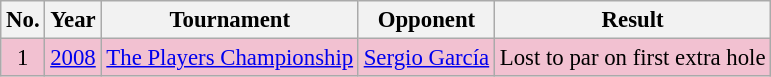<table class="wikitable" style="font-size:95%;">
<tr>
<th>No.</th>
<th>Year</th>
<th>Tournament</th>
<th>Opponent</th>
<th>Result</th>
</tr>
<tr style="background:#F2C1D1;">
<td align=center>1</td>
<td><a href='#'>2008</a></td>
<td><a href='#'>The Players Championship</a></td>
<td> <a href='#'>Sergio García</a></td>
<td>Lost to par on first extra hole</td>
</tr>
</table>
